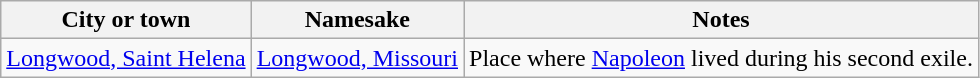<table class="wikitable">
<tr>
<th>City or town</th>
<th>Namesake</th>
<th>Notes</th>
</tr>
<tr>
<td><a href='#'>Longwood, Saint Helena</a></td>
<td><a href='#'>Longwood, Missouri</a></td>
<td>Place where <a href='#'>Napoleon</a> lived during his second exile.</td>
</tr>
</table>
